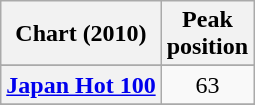<table class="wikitable sortable plainrowheaders">
<tr>
<th>Chart (2010)</th>
<th>Peak<br>position</th>
</tr>
<tr>
</tr>
<tr>
</tr>
<tr>
</tr>
<tr>
</tr>
<tr>
</tr>
<tr>
</tr>
<tr>
<th scope="row"><a href='#'>Japan Hot 100</a></th>
<td align="center">63</td>
</tr>
<tr>
</tr>
<tr>
</tr>
<tr>
</tr>
<tr>
</tr>
<tr>
</tr>
<tr>
</tr>
<tr>
</tr>
<tr>
</tr>
</table>
